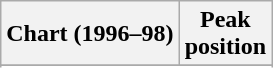<table class="wikitable sortable plainrowheaders">
<tr>
<th>Chart (1996–98)</th>
<th>Peak<br>position</th>
</tr>
<tr>
</tr>
<tr>
</tr>
<tr>
</tr>
</table>
